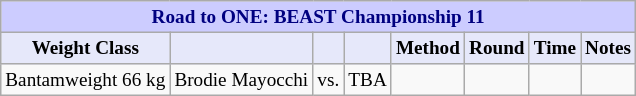<table class="wikitable" style="font-size: 80%;">
<tr>
<th colspan="8" style="background-color: #ccf; color: #000080; text-align: center;"><strong>Road to ONE: BEAST Championship 11</strong></th>
</tr>
<tr>
<th colspan="1" style="background-color: #E6E8FA; color: #000000; text-align: center;">Weight Class</th>
<th colspan="1" style="background-color: #E6E8FA; color: #000000; text-align: center;"></th>
<th colspan="1" style="background-color: #E6E8FA; color: #000000; text-align: center;"></th>
<th colspan="1" style="background-color: #E6E8FA; color: #000000; text-align: center;"></th>
<th colspan="1" style="background-color: #E6E8FA; color: #000000; text-align: center;">Method</th>
<th colspan="1" style="background-color: #E6E8FA; color: #000000; text-align: center;">Round</th>
<th colspan="1" style="background-color: #E6E8FA; color: #000000; text-align: center;">Time</th>
<th colspan="1" style="background-color: #E6E8FA; color: #000000; text-align: center;">Notes</th>
</tr>
<tr>
<td>Bantamweight 66 kg</td>
<td> Brodie Mayocchi</td>
<td align=center>vs.</td>
<td> TBA</td>
<td></td>
<td align=center></td>
<td align=center></td>
<td></td>
</tr>
</table>
